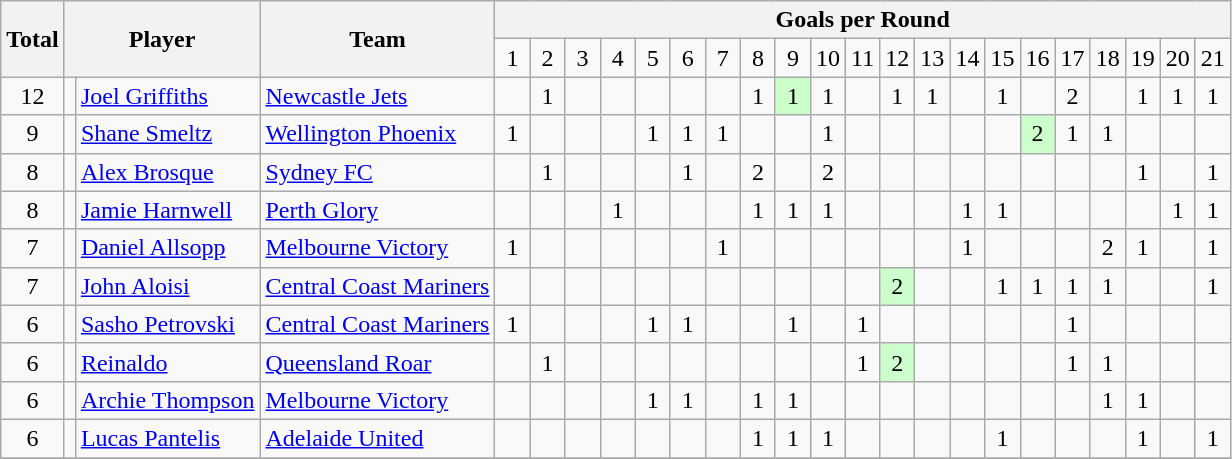<table class="wikitable" style="text-align:center">
<tr>
<th rowspan=2>Total</th>
<th rowspan=2 colspan=2>Player</th>
<th rowspan=2>Team</th>
<th colspan=21>Goals per Round</th>
</tr>
<tr>
<td> 1 </td>
<td> 2 </td>
<td> 3 </td>
<td> 4 </td>
<td> 5 </td>
<td> 6 </td>
<td> 7 </td>
<td> 8 </td>
<td> 9 </td>
<td>10</td>
<td>11</td>
<td>12</td>
<td>13</td>
<td>14</td>
<td>15</td>
<td>16</td>
<td>17</td>
<td>18</td>
<td>19</td>
<td>20</td>
<td>21</td>
</tr>
<tr>
<td>12</td>
<td></td>
<td align=left><a href='#'>Joel Griffiths</a></td>
<td align=left><a href='#'>Newcastle Jets</a></td>
<td></td>
<td>1</td>
<td></td>
<td></td>
<td></td>
<td></td>
<td></td>
<td>1</td>
<td bgcolor=#CCFFCC>1</td>
<td>1</td>
<td></td>
<td>1</td>
<td>1</td>
<td></td>
<td>1</td>
<td></td>
<td>2</td>
<td></td>
<td>1</td>
<td>1</td>
<td>1</td>
</tr>
<tr>
<td>9</td>
<td></td>
<td align=left><a href='#'>Shane Smeltz</a></td>
<td align=left><a href='#'>Wellington Phoenix</a></td>
<td>1</td>
<td></td>
<td></td>
<td></td>
<td>1</td>
<td>1</td>
<td>1</td>
<td></td>
<td></td>
<td>1</td>
<td></td>
<td></td>
<td></td>
<td></td>
<td></td>
<td bgcolor=#CCFFCC>2</td>
<td>1</td>
<td>1</td>
<td></td>
<td></td>
<td></td>
</tr>
<tr>
<td>8</td>
<td></td>
<td align=left><a href='#'>Alex Brosque</a></td>
<td align=left><a href='#'>Sydney FC</a></td>
<td></td>
<td>1</td>
<td></td>
<td></td>
<td></td>
<td>1</td>
<td></td>
<td>2</td>
<td></td>
<td>2</td>
<td></td>
<td></td>
<td></td>
<td></td>
<td></td>
<td></td>
<td></td>
<td></td>
<td>1</td>
<td></td>
<td>1</td>
</tr>
<tr>
<td>8</td>
<td></td>
<td align=left><a href='#'>Jamie Harnwell</a></td>
<td align=left><a href='#'>Perth Glory</a></td>
<td></td>
<td></td>
<td></td>
<td>1</td>
<td></td>
<td></td>
<td></td>
<td>1</td>
<td>1</td>
<td>1</td>
<td></td>
<td></td>
<td></td>
<td>1</td>
<td>1</td>
<td></td>
<td></td>
<td></td>
<td></td>
<td>1</td>
<td>1</td>
</tr>
<tr>
<td>7</td>
<td></td>
<td align=left><a href='#'>Daniel Allsopp</a></td>
<td align=left><a href='#'>Melbourne Victory</a></td>
<td>1</td>
<td></td>
<td></td>
<td></td>
<td></td>
<td></td>
<td>1</td>
<td></td>
<td></td>
<td></td>
<td></td>
<td></td>
<td></td>
<td>1</td>
<td></td>
<td></td>
<td></td>
<td>2</td>
<td>1</td>
<td></td>
<td>1</td>
</tr>
<tr>
<td>7</td>
<td></td>
<td align=left><a href='#'>John Aloisi</a></td>
<td align=left><a href='#'>Central Coast Mariners</a></td>
<td></td>
<td></td>
<td></td>
<td></td>
<td></td>
<td></td>
<td></td>
<td></td>
<td></td>
<td></td>
<td></td>
<td bgcolor=#CCFFCC>2</td>
<td></td>
<td></td>
<td>1</td>
<td>1</td>
<td>1</td>
<td>1</td>
<td></td>
<td></td>
<td>1</td>
</tr>
<tr>
<td>6</td>
<td></td>
<td align=left><a href='#'>Sasho Petrovski</a></td>
<td align=left><a href='#'>Central Coast Mariners</a></td>
<td>1</td>
<td></td>
<td></td>
<td></td>
<td>1</td>
<td>1</td>
<td></td>
<td></td>
<td>1</td>
<td></td>
<td>1</td>
<td></td>
<td></td>
<td></td>
<td></td>
<td></td>
<td>1</td>
<td></td>
<td></td>
<td></td>
<td></td>
</tr>
<tr>
<td>6</td>
<td></td>
<td align=left><a href='#'>Reinaldo</a></td>
<td align=left><a href='#'>Queensland Roar</a></td>
<td></td>
<td>1</td>
<td></td>
<td></td>
<td></td>
<td></td>
<td></td>
<td></td>
<td></td>
<td></td>
<td>1</td>
<td bgcolor=#CCFFCC>2</td>
<td></td>
<td></td>
<td></td>
<td></td>
<td>1</td>
<td>1</td>
<td></td>
<td></td>
<td></td>
</tr>
<tr>
<td>6</td>
<td></td>
<td align=left><a href='#'>Archie Thompson</a></td>
<td align=left><a href='#'>Melbourne Victory</a></td>
<td></td>
<td></td>
<td></td>
<td></td>
<td>1</td>
<td>1</td>
<td></td>
<td>1</td>
<td>1</td>
<td></td>
<td></td>
<td></td>
<td></td>
<td></td>
<td></td>
<td></td>
<td></td>
<td>1</td>
<td>1</td>
<td></td>
<td></td>
</tr>
<tr>
<td>6</td>
<td></td>
<td align=left><a href='#'>Lucas Pantelis</a></td>
<td align=left><a href='#'>Adelaide United</a></td>
<td></td>
<td></td>
<td></td>
<td></td>
<td></td>
<td></td>
<td></td>
<td>1</td>
<td>1</td>
<td>1</td>
<td></td>
<td></td>
<td></td>
<td></td>
<td>1</td>
<td></td>
<td></td>
<td></td>
<td>1</td>
<td></td>
<td>1<br></td>
</tr>
<tr class="sortbottom">
</tr>
</table>
